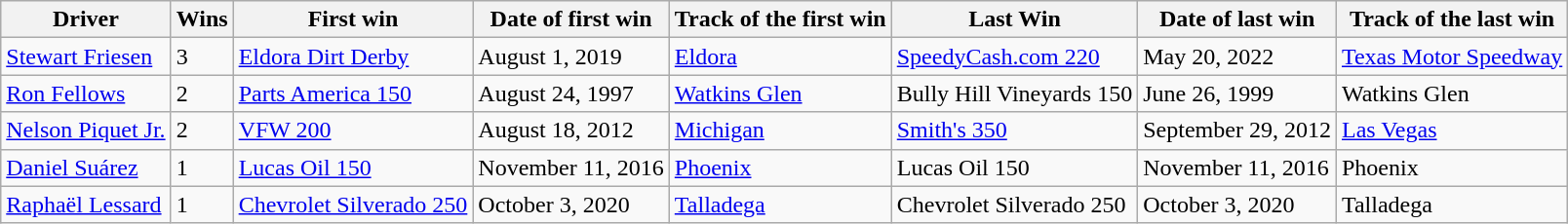<table class="wikitable">
<tr>
<th>Driver</th>
<th>Wins</th>
<th>First win</th>
<th>Date of first win</th>
<th>Track of the first win</th>
<th>Last Win</th>
<th>Date of last win</th>
<th>Track of the last win</th>
</tr>
<tr>
<td> <a href='#'>Stewart Friesen</a></td>
<td>3</td>
<td><a href='#'>Eldora Dirt Derby</a></td>
<td>August 1, 2019</td>
<td> <a href='#'>Eldora</a></td>
<td><a href='#'>SpeedyCash.com 220</a></td>
<td>May 20, 2022</td>
<td> <a href='#'>Texas Motor Speedway</a></td>
</tr>
<tr>
<td> <a href='#'>Ron Fellows</a></td>
<td>2</td>
<td><a href='#'>Parts America 150</a></td>
<td>August 24, 1997</td>
<td> <a href='#'>Watkins Glen</a></td>
<td>Bully Hill Vineyards 150</td>
<td>June 26, 1999</td>
<td> Watkins Glen</td>
</tr>
<tr>
<td> <a href='#'>Nelson Piquet Jr.</a></td>
<td>2</td>
<td><a href='#'>VFW 200</a></td>
<td>August 18, 2012</td>
<td> <a href='#'>Michigan</a></td>
<td><a href='#'>Smith's 350</a></td>
<td>September 29, 2012</td>
<td> <a href='#'>Las Vegas</a></td>
</tr>
<tr>
<td> <a href='#'>Daniel Suárez</a></td>
<td>1</td>
<td><a href='#'>Lucas Oil 150</a></td>
<td>November 11, 2016</td>
<td> <a href='#'>Phoenix</a></td>
<td>Lucas Oil 150</td>
<td>November 11, 2016</td>
<td> Phoenix</td>
</tr>
<tr>
<td> <a href='#'>Raphaël Lessard</a></td>
<td>1</td>
<td><a href='#'>Chevrolet Silverado 250</a></td>
<td>October 3, 2020</td>
<td> <a href='#'>Talladega</a></td>
<td>Chevrolet Silverado 250</td>
<td>October 3, 2020</td>
<td> Talladega</td>
</tr>
</table>
